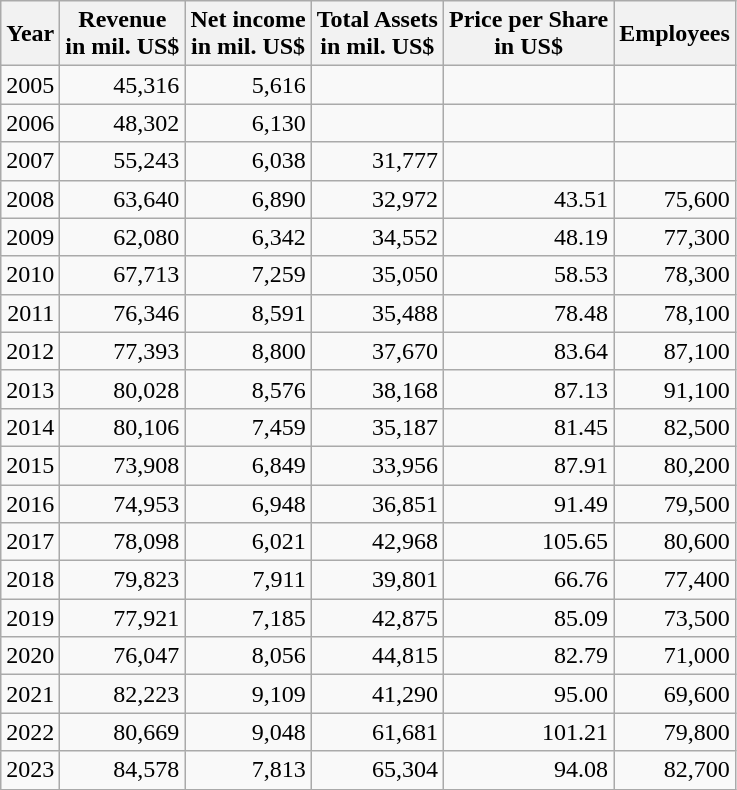<table class="wikitable float-left" style="text-align: right;">
<tr>
<th>Year</th>
<th>Revenue<br>in mil. US$</th>
<th>Net income<br>in mil. US$</th>
<th>Total Assets<br>in mil. US$</th>
<th>Price per Share<br>in US$</th>
<th>Employees</th>
</tr>
<tr>
<td>2005</td>
<td>45,316</td>
<td>5,616</td>
<td></td>
<td></td>
<td></td>
</tr>
<tr>
<td>2006</td>
<td>48,302</td>
<td>6,130</td>
<td></td>
<td></td>
<td></td>
</tr>
<tr>
<td>2007</td>
<td>55,243</td>
<td>6,038</td>
<td>31,777</td>
<td></td>
<td></td>
</tr>
<tr>
<td>2008</td>
<td>63,640</td>
<td>6,890</td>
<td>32,972</td>
<td>43.51</td>
<td>75,600</td>
</tr>
<tr>
<td>2009</td>
<td>62,080</td>
<td>6,342</td>
<td>34,552</td>
<td>48.19</td>
<td>77,300</td>
</tr>
<tr>
<td>2010</td>
<td>67,713</td>
<td>7,259</td>
<td>35,050</td>
<td>58.53</td>
<td>78,300</td>
</tr>
<tr>
<td>2011</td>
<td>76,346</td>
<td>8,591</td>
<td>35,488</td>
<td>78.48</td>
<td>78,100</td>
</tr>
<tr>
<td>2012</td>
<td>77,393</td>
<td>8,800</td>
<td>37,670</td>
<td>83.64</td>
<td>87,100</td>
</tr>
<tr>
<td>2013</td>
<td>80,028</td>
<td>8,576</td>
<td>38,168</td>
<td>87.13</td>
<td>91,100</td>
</tr>
<tr>
<td>2014</td>
<td>80,106</td>
<td>7,459</td>
<td>35,187</td>
<td>81.45</td>
<td>82,500</td>
</tr>
<tr>
<td>2015</td>
<td>73,908</td>
<td>6,849</td>
<td>33,956</td>
<td>87.91</td>
<td>80,200</td>
</tr>
<tr>
<td>2016</td>
<td>74,953</td>
<td>6,948</td>
<td>36,851</td>
<td>91.49</td>
<td>79,500</td>
</tr>
<tr>
<td>2017</td>
<td>78,098</td>
<td>6,021</td>
<td>42,968</td>
<td>105.65</td>
<td>80,600</td>
</tr>
<tr>
<td>2018</td>
<td>79,823</td>
<td>7,911</td>
<td>39,801</td>
<td>66.76</td>
<td>77,400</td>
</tr>
<tr>
<td>2019</td>
<td>77,921</td>
<td>7,185</td>
<td>42,875</td>
<td>85.09</td>
<td>73,500</td>
</tr>
<tr>
<td>2020</td>
<td>76,047</td>
<td>8,056</td>
<td>44,815</td>
<td>82.79</td>
<td>71,000</td>
</tr>
<tr>
<td>2021</td>
<td>82,223</td>
<td>9,109</td>
<td>41,290</td>
<td>95.00</td>
<td>69,600</td>
</tr>
<tr>
<td>2022</td>
<td>80,669</td>
<td>9,048</td>
<td>61,681</td>
<td>101.21</td>
<td>79,800</td>
</tr>
<tr>
<td>2023</td>
<td>84,578</td>
<td>7,813</td>
<td>65,304</td>
<td>94.08</td>
<td>82,700</td>
</tr>
</table>
